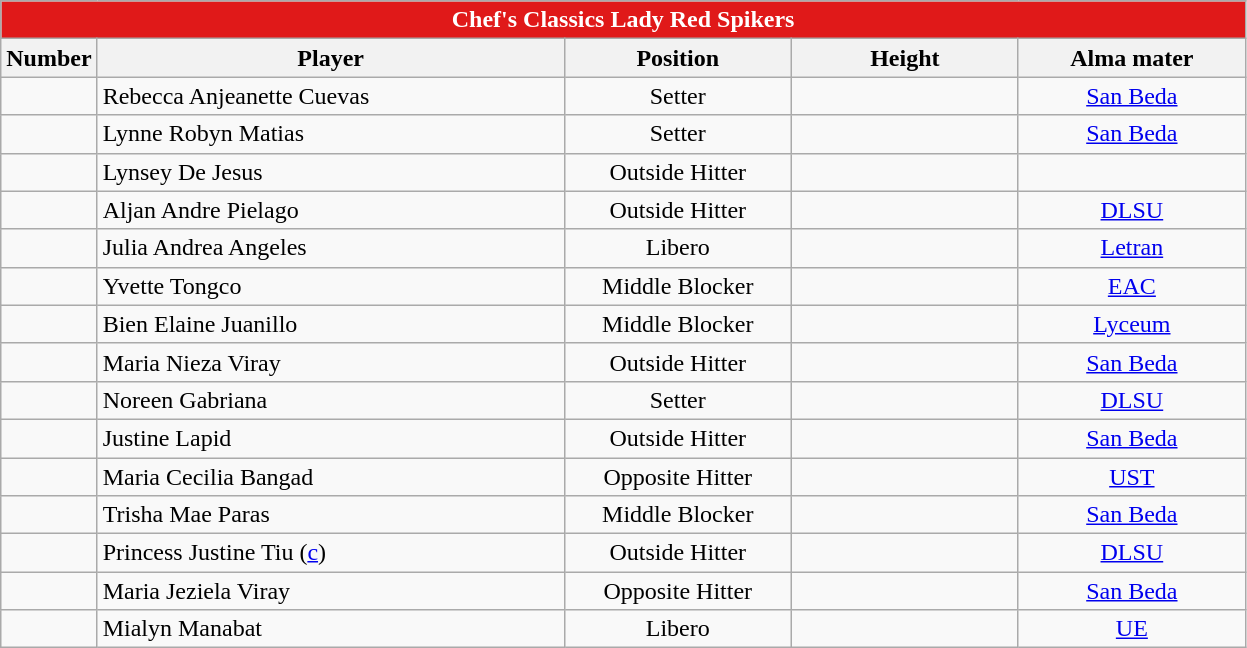<table class="wikitable sortable" style="font-size:100%; text-align:left;">
<tr>
<th colspan="5" style= "background:#E01919; color:white; text-align: center"><strong>Chef's Classics Lady Red Spikers</strong></th>
</tr>
<tr style="background:#FFFFFF;">
<th style= "align=center; width:2em;">Number</th>
<th style= "align=center;width:19em;">Player</th>
<th style= "align=center; width:9em;">Position</th>
<th style= "align=center; width:9em;">Height</th>
<th style= "align=center; width:9em;">Alma mater</th>
</tr>
<tr align=center>
<td></td>
<td align=left>Rebecca Anjeanette Cuevas</td>
<td>Setter</td>
<td></td>
<td><a href='#'>San Beda</a></td>
</tr>
<tr align=center>
<td></td>
<td align=left>Lynne Robyn Matias</td>
<td>Setter</td>
<td></td>
<td><a href='#'>San Beda</a></td>
</tr>
<tr align=center>
<td></td>
<td align=left>Lynsey De Jesus</td>
<td>Outside Hitter</td>
<td></td>
<td></td>
</tr>
<tr align=center>
<td></td>
<td align=left>Aljan Andre Pielago</td>
<td>Outside Hitter</td>
<td></td>
<td><a href='#'>DLSU</a></td>
</tr>
<tr align=center>
<td></td>
<td align=left>Julia Andrea Angeles</td>
<td>Libero</td>
<td></td>
<td><a href='#'>Letran</a></td>
</tr>
<tr align=center>
<td></td>
<td align=left>Yvette Tongco</td>
<td>Middle Blocker</td>
<td></td>
<td><a href='#'>EAC</a></td>
</tr>
<tr align=center>
<td></td>
<td align=left>Bien Elaine Juanillo</td>
<td>Middle Blocker</td>
<td></td>
<td><a href='#'>Lyceum</a></td>
</tr>
<tr align=center>
<td></td>
<td align=left>Maria Nieza Viray</td>
<td>Outside Hitter</td>
<td></td>
<td><a href='#'>San Beda</a></td>
</tr>
<tr align=center>
<td></td>
<td align=left>Noreen Gabriana</td>
<td>Setter</td>
<td></td>
<td><a href='#'>DLSU</a></td>
</tr>
<tr align=center>
<td></td>
<td align=left>Justine Lapid</td>
<td>Outside Hitter</td>
<td></td>
<td><a href='#'>San Beda</a></td>
</tr>
<tr align=center>
<td></td>
<td align=left>Maria Cecilia Bangad</td>
<td>Opposite Hitter</td>
<td></td>
<td><a href='#'>UST</a></td>
</tr>
<tr align=center>
<td></td>
<td align=left>Trisha Mae Paras</td>
<td>Middle Blocker</td>
<td></td>
<td><a href='#'>San Beda</a></td>
</tr>
<tr align=center>
<td></td>
<td align=left>Princess Justine Tiu (<a href='#'>c</a>)</td>
<td>Outside Hitter</td>
<td></td>
<td><a href='#'>DLSU</a></td>
</tr>
<tr align=center>
<td></td>
<td align=left>Maria Jeziela Viray</td>
<td>Opposite Hitter</td>
<td></td>
<td><a href='#'>San Beda</a></td>
</tr>
<tr align=center>
<td></td>
<td align=left>Mialyn Manabat</td>
<td>Libero</td>
<td></td>
<td><a href='#'>UE</a></td>
</tr>
</table>
